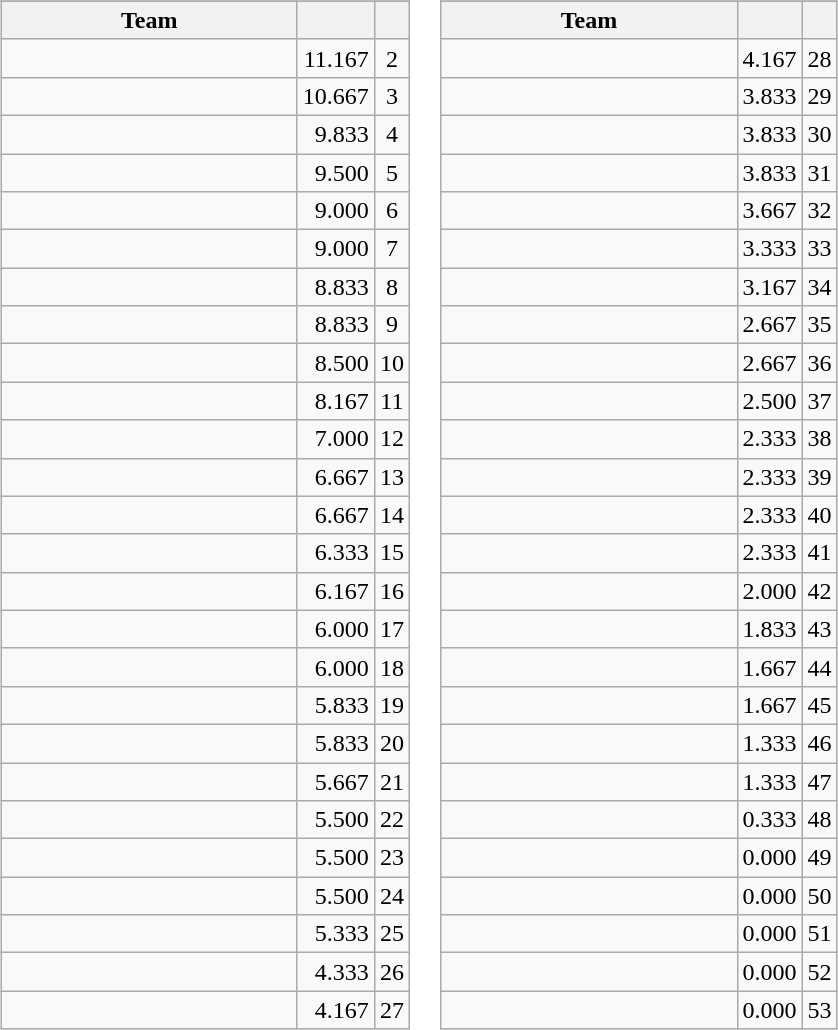<table>
<tr>
</tr>
<tr valign=top>
<td><br><table class="wikitable">
<tr>
</tr>
<tr>
<th width=190>Team</th>
<th></th>
<th></th>
</tr>
<tr>
<td><strong></strong></td>
<td align=right>11.167</td>
<td align=center>2</td>
</tr>
<tr>
<td></td>
<td align=right>10.667</td>
<td align=center>3</td>
</tr>
<tr>
<td></td>
<td align=right>9.833</td>
<td align=center>4</td>
</tr>
<tr>
<td><strong></strong></td>
<td align=right>9.500</td>
<td align=center>5</td>
</tr>
<tr>
<td></td>
<td align=right>9.000</td>
<td align=center>6</td>
</tr>
<tr>
<td></td>
<td align=right>9.000</td>
<td align=center>7</td>
</tr>
<tr>
<td></td>
<td align=right>8.833</td>
<td align=center>8</td>
</tr>
<tr>
<td></td>
<td align=right>8.833</td>
<td align=center>9</td>
</tr>
<tr>
<td><strong></strong></td>
<td align=right>8.500</td>
<td align=center>10</td>
</tr>
<tr>
<td><strong></strong></td>
<td align=right>8.167</td>
<td align=center>11</td>
</tr>
<tr>
<td></td>
<td align=right>7.000</td>
<td align=center>12</td>
</tr>
<tr>
<td></td>
<td align=right>6.667</td>
<td align=center>13</td>
</tr>
<tr>
<td><strong></strong></td>
<td align=right>6.667</td>
<td align=center>14</td>
</tr>
<tr>
<td></td>
<td align=right>6.333</td>
<td align=center>15</td>
</tr>
<tr>
<td></td>
<td align=right>6.167</td>
<td align=center>16</td>
</tr>
<tr>
<td></td>
<td align=right>6.000</td>
<td align=center>17</td>
</tr>
<tr>
<td><strong></strong></td>
<td align=right>6.000</td>
<td align=center>18</td>
</tr>
<tr>
<td></td>
<td align=right>5.833</td>
<td align=center>19</td>
</tr>
<tr>
<td></td>
<td align=right>5.833</td>
<td align=center>20</td>
</tr>
<tr>
<td></td>
<td align=right>5.667</td>
<td align=center>21</td>
</tr>
<tr>
<td></td>
<td align=right>5.500</td>
<td align=center>22</td>
</tr>
<tr>
<td></td>
<td align=right>5.500</td>
<td align=center>23</td>
</tr>
<tr>
<td></td>
<td align=right>5.500</td>
<td align=center>24</td>
</tr>
<tr>
<td></td>
<td align=right>5.333</td>
<td align=center>25</td>
</tr>
<tr>
<td></td>
<td align=right>4.333</td>
<td align=center>26</td>
</tr>
<tr>
<td></td>
<td align=right>4.167</td>
<td align=center>27</td>
</tr>
</table>
</td>
<td><br><table class="wikitable">
<tr>
</tr>
<tr>
<th width=190>Team</th>
<th></th>
<th></th>
</tr>
<tr>
<td><strong></strong></td>
<td align=right>4.167</td>
<td align=center>28</td>
</tr>
<tr>
<td></td>
<td align=right>3.833</td>
<td align=center>29</td>
</tr>
<tr>
<td></td>
<td align=right>3.833</td>
<td align=center>30</td>
</tr>
<tr>
<td></td>
<td align=right>3.833</td>
<td align=center>31</td>
</tr>
<tr>
<td></td>
<td align=right>3.667</td>
<td align=center>32</td>
</tr>
<tr>
<td></td>
<td align=right>3.333</td>
<td align=center>33</td>
</tr>
<tr>
<td></td>
<td align=right>3.167</td>
<td align=center>34</td>
</tr>
<tr>
<td></td>
<td align=right>2.667</td>
<td align=center>35</td>
</tr>
<tr>
<td></td>
<td align=right>2.667</td>
<td align=center>36</td>
</tr>
<tr>
<td></td>
<td align=right>2.500</td>
<td align=center>37</td>
</tr>
<tr>
<td></td>
<td align=right>2.333</td>
<td align=center>38</td>
</tr>
<tr>
<td></td>
<td align=right>2.333</td>
<td align=center>39</td>
</tr>
<tr>
<td></td>
<td align=right>2.333</td>
<td align=center>40</td>
</tr>
<tr>
<td></td>
<td align=right>2.333</td>
<td align=center>41</td>
</tr>
<tr>
<td></td>
<td align=right>2.000</td>
<td align=center>42</td>
</tr>
<tr>
<td></td>
<td align=right>1.833</td>
<td align=center>43</td>
</tr>
<tr>
<td></td>
<td align=right>1.667</td>
<td align=center>44</td>
</tr>
<tr>
<td></td>
<td align=right>1.667</td>
<td align=center>45</td>
</tr>
<tr>
<td></td>
<td align=right>1.333</td>
<td align=center>46</td>
</tr>
<tr>
<td></td>
<td align=right>1.333</td>
<td align=center>47</td>
</tr>
<tr>
<td></td>
<td align=right>0.333</td>
<td align=center>48</td>
</tr>
<tr>
<td></td>
<td align=right>0.000</td>
<td align=center>49</td>
</tr>
<tr>
<td></td>
<td align=right>0.000</td>
<td align=center>50</td>
</tr>
<tr>
<td></td>
<td align=right>0.000</td>
<td align=center>51</td>
</tr>
<tr>
<td></td>
<td align=right>0.000</td>
<td align=center>52</td>
</tr>
<tr>
<td></td>
<td align=right>0.000</td>
<td align=center>53</td>
</tr>
</table>
</td>
</tr>
</table>
